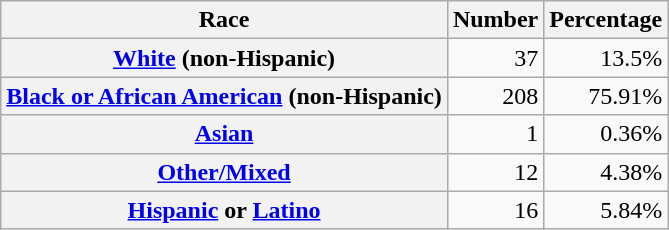<table class="wikitable" style="text-align:right">
<tr>
<th scope="col">Race</th>
<th scope="col">Number</th>
<th scope="col">Percentage</th>
</tr>
<tr>
<th scope="row"><a href='#'>White</a> (non-Hispanic)</th>
<td>37</td>
<td>13.5%</td>
</tr>
<tr>
<th scope="row"><a href='#'>Black or African American</a> (non-Hispanic)</th>
<td>208</td>
<td>75.91%</td>
</tr>
<tr>
<th scope="row"><a href='#'>Asian</a></th>
<td>1</td>
<td>0.36%</td>
</tr>
<tr>
<th scope="row"><a href='#'>Other/Mixed</a></th>
<td>12</td>
<td>4.38%</td>
</tr>
<tr>
<th scope="row"><a href='#'>Hispanic</a> or <a href='#'>Latino</a></th>
<td>16</td>
<td>5.84%</td>
</tr>
</table>
